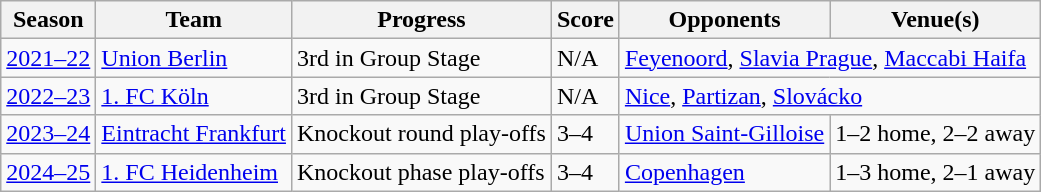<table class="wikitable">
<tr>
<th>Season</th>
<th>Team</th>
<th>Progress</th>
<th>Score</th>
<th>Opponents</th>
<th>Venue(s)</th>
</tr>
<tr>
<td><a href='#'>2021–22</a></td>
<td><a href='#'>Union Berlin</a></td>
<td>3rd in Group Stage</td>
<td>N/A</td>
<td colspan="2"> <a href='#'>Feyenoord</a>,  <a href='#'>Slavia Prague</a>,  <a href='#'>Maccabi Haifa</a></td>
</tr>
<tr>
<td><a href='#'>2022–23</a></td>
<td><a href='#'>1. FC Köln</a></td>
<td>3rd in Group Stage</td>
<td>N/A</td>
<td colspan="2"> <a href='#'>Nice</a>,  <a href='#'>Partizan</a>,  <a href='#'>Slovácko</a></td>
</tr>
<tr>
<td><a href='#'>2023–24</a></td>
<td><a href='#'>Eintracht Frankfurt</a></td>
<td>Knockout round play-offs</td>
<td>3–4</td>
<td> <a href='#'>Union Saint-Gilloise</a></td>
<td>1–2 home, 2–2 away</td>
</tr>
<tr>
<td><a href='#'>2024–25</a></td>
<td><a href='#'>1. FC Heidenheim</a></td>
<td>Knockout phase play-offs</td>
<td>3–4</td>
<td> <a href='#'>Copenhagen</a></td>
<td>1–3 home, 2–1 away</td>
</tr>
</table>
